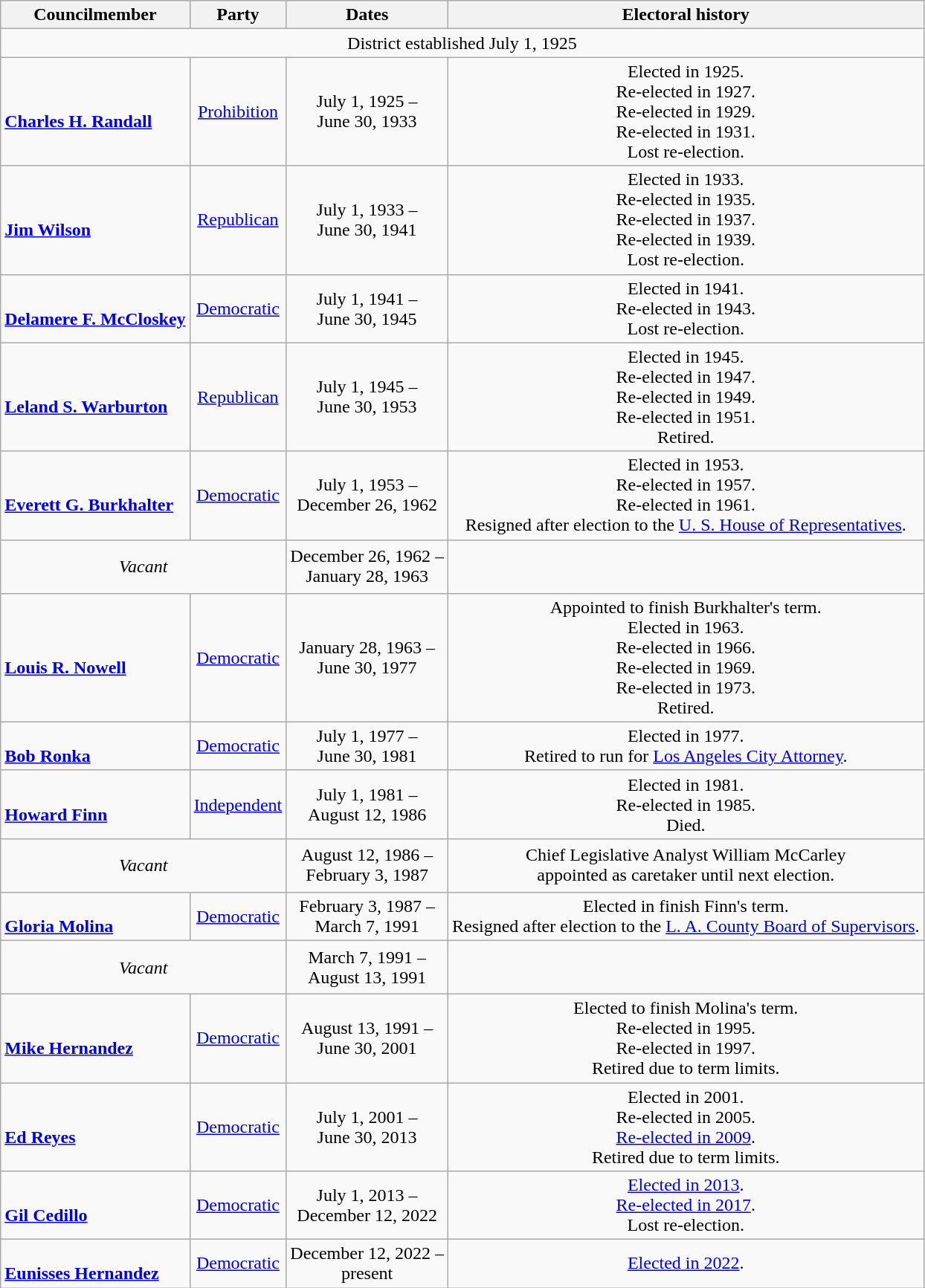<table class="wikitable" style="text-align:center;">
<tr>
<th>Councilmember</th>
<th>Party</th>
<th>Dates</th>
<th>Electoral history</th>
</tr>
<tr>
<td colspan="4">District established July 1, 1925</td>
</tr>
<tr>
<td align=left> <br> <strong><a href='#'>Charles H. Randall</a></strong><br></td>
<td><a href='#'>Prohibition</a></td>
<td nowrap>July 1, 1925 –<br> June 30, 1933</td>
<td>Elected in 1925. <br> Re-elected in 1927. <br> Re-elected in 1929. <br> Re-elected in 1931. <br> Lost re-election.</td>
</tr>
<tr>
<td align=left> <br> <strong><a href='#'>Jim Wilson</a></strong><br></td>
<td><a href='#'>Republican</a></td>
<td nowrap>July 1, 1933 –<br> June 30, 1941</td>
<td>Elected in 1933. <br> Re-elected in 1935. <br> Re-elected in 1937. <br> Re-elected in 1939. <br> Lost re-election.</td>
</tr>
<tr>
<td align=left> <br> <strong><a href='#'>Delamere F. McCloskey</a></strong><br></td>
<td><a href='#'>Democratic</a></td>
<td nowrap>July 1, 1941 –<br> June 30, 1945</td>
<td>Elected in 1941. <br> Re-elected in 1943. <br> Lost re-election.</td>
</tr>
<tr>
<td align=left> <br> <strong><a href='#'>Leland S. Warburton</a></strong><br></td>
<td><a href='#'>Republican</a></td>
<td nowrap>July 1, 1945 –<br> June 30, 1953</td>
<td>Elected in 1945. <br> Re-elected in 1947. <br> Re-elected in 1949. <br> Re-elected in 1951. <br> Retired.</td>
</tr>
<tr>
<td align=left> <br> <strong><a href='#'>Everett G. Burkhalter</a></strong><br></td>
<td><a href='#'>Democratic</a></td>
<td nowrap>July 1, 1953 –<br> December 26, 1962</td>
<td>Elected in 1953. <br> Re-elected in 1957. <br> Re-elected in 1961. <br> Resigned after election to the <a href='#'>U. S. House of Representatives</a>.</td>
</tr>
<tr style="height:3em">
<td colspan=2><em>Vacant</em></td>
<td nowrap>December 26, 1962 –<br>January 28, 1963</td>
<td></td>
</tr>
<tr>
<td align=left> <br> <strong><a href='#'>Louis R. Nowell</a></strong><br></td>
<td><a href='#'>Democratic</a></td>
<td nowrap>January 28, 1963 –<br> June 30, 1977</td>
<td>Appointed to finish Burkhalter's term. <br> Elected in 1963. <br> Re-elected in 1966. <br>Re-elected in 1969. <br> Re-elected in 1973. <br> Retired.</td>
</tr>
<tr>
<td align=left> <br> <strong><a href='#'>Bob Ronka</a></strong><br></td>
<td><a href='#'>Democratic</a></td>
<td nowrap>July 1, 1977 –<br> June 30, 1981</td>
<td>Elected in 1977. <br> Retired to run for <a href='#'>Los Angeles City Attorney</a>.</td>
</tr>
<tr>
<td align=left> <br> <strong><a href='#'>Howard Finn</a></strong><br></td>
<td><a href='#'>Independent</a></td>
<td nowrap>July 1, 1981 –<br> August 12, 1986</td>
<td>Elected in 1981. <br> Re-elected in 1985. <br> Died.</td>
</tr>
<tr style="height:3em">
<td colspan=2><em>Vacant</em></td>
<td nowrap>August 12, 1986 –<br>February 3, 1987</td>
<td>Chief Legislative Analyst William McCarley <br> appointed as caretaker until next election.</td>
</tr>
<tr>
<td align=left> <br> <strong><a href='#'>Gloria Molina</a></strong><br> </td>
<td><a href='#'>Democratic</a></td>
<td nowrap>February 3, 1987 –<br> March 7, 1991</td>
<td>Elected in finish Finn's term. <br> Resigned after election to the <a href='#'>L. A. County Board of Supervisors</a>.</td>
</tr>
<tr style="height:3em">
<td colspan=2><em>Vacant</em></td>
<td nowrap>March 7, 1991 –<br>August 13, 1991</td>
<td></td>
</tr>
<tr>
<td align=left> <br> <strong><a href='#'>Mike Hernandez</a></strong><br></td>
<td><a href='#'>Democratic</a></td>
<td nowrap>August 13, 1991 –<br> June 30, 2001</td>
<td>Elected to finish Molina's term. <br> Re-elected in 1995. <br> Re-elected in 1997. <br> Retired due to term limits.</td>
</tr>
<tr>
<td align=left> <br> <strong><a href='#'>Ed Reyes</a></strong><br></td>
<td><a href='#'>Democratic</a></td>
<td nowrap>July 1, 2001 –<br> June 30, 2013</td>
<td>Elected in 2001. <br> Re-elected in 2005. <br> <a href='#'>Re-elected in 2009</a>. <br> Retired due to term limits.</td>
</tr>
<tr>
<td align=left> <br> <strong><a href='#'>Gil Cedillo</a></strong><br> </td>
<td><a href='#'>Democratic</a></td>
<td nowrap>July 1, 2013 –<br> December 12, 2022</td>
<td><a href='#'>Elected in 2013</a>. <br> <a href='#'>Re-elected in 2017</a>. <br> Lost re-election.</td>
</tr>
<tr>
<td align=left> <br> <strong><a href='#'>Eunisses Hernandez</a></strong><br></td>
<td><a href='#'>Democratic</a></td>
<td nowrap>December 12, 2022 –<br>present</td>
<td><a href='#'>Elected in 2022</a>.</td>
</tr>
</table>
